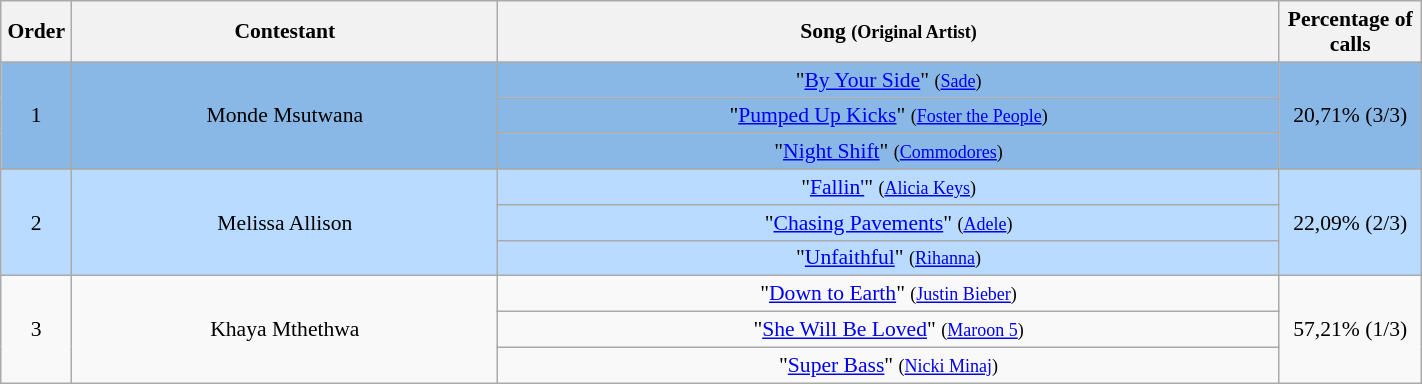<table class="wikitable" style="font-size:90%; width:75%; text-align: center;">
<tr>
<th width="05%">Order</th>
<th width="30%">Contestant</th>
<th width="55%">Song <small>(Original Artist)</small></th>
<th width="15%">Percentage of calls</th>
</tr>
<tr bgcolor="#8AB8E6">
<td rowspan=3>1</td>
<td rowspan=3>Monde Msutwana</td>
<td>"<a href='#'>By Your Side</a>" <small>(<a href='#'>Sade</a>)</small></td>
<td rowspan=3>20,71% (3/3)</td>
</tr>
<tr bgcolor="#8AB8E6">
<td>"<a href='#'>Pumped Up Kicks</a>" <small>(<a href='#'>Foster the People</a>)</small></td>
</tr>
<tr bgcolor="#8AB8E6">
<td>"<a href='#'>Night Shift</a>" <small>(<a href='#'>Commodores</a>)</small></td>
</tr>
<tr>
</tr>
<tr bgcolor="B8DBFF">
<td rowspan=3>2</td>
<td rowspan=3>Melissa Allison</td>
<td>"<a href='#'>Fallin'</a>" <small>(<a href='#'>Alicia Keys</a>)</small></td>
<td rowspan=3>22,09% (2/3)</td>
</tr>
<tr bgcolor="B8DBFF">
<td>"<a href='#'>Chasing Pavements</a>" <small>(<a href='#'>Adele</a>)</small></td>
</tr>
<tr bgcolor="B8DBFF">
<td>"<a href='#'>Unfaithful</a>" <small>(<a href='#'>Rihanna</a>)</small></td>
</tr>
<tr>
<td rowspan=3>3</td>
<td rowspan=3>Khaya Mthethwa</td>
<td>"<a href='#'>Down to Earth</a>" <small>(<a href='#'>Justin Bieber</a>)</small></td>
<td rowspan=3>57,21% (1/3)</td>
</tr>
<tr>
<td>"<a href='#'>She Will Be Loved</a>" <small>(<a href='#'>Maroon 5</a>)</small></td>
</tr>
<tr>
<td>"<a href='#'>Super Bass</a>" <small>(<a href='#'>Nicki Minaj</a>)</small></td>
</tr>
</table>
